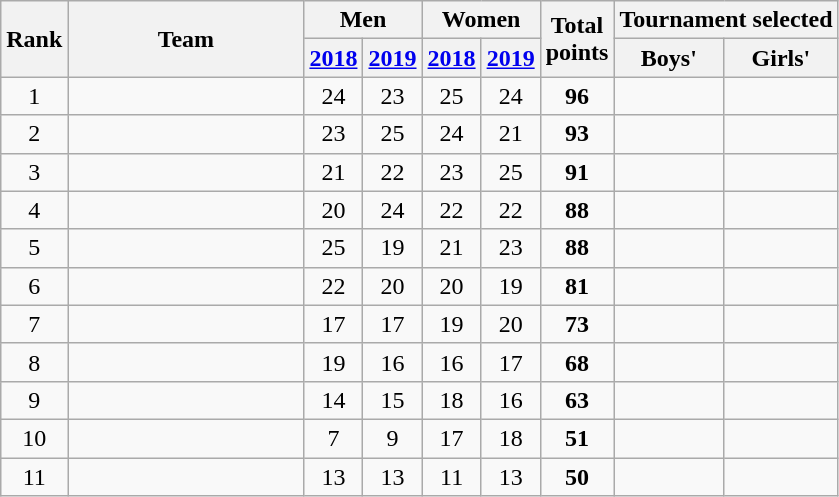<table class="wikitable" style="text-align:center;">
<tr>
<th rowspan=2>Rank</th>
<th rowspan=2 width=150>Team</th>
<th colspan=2>Men</th>
<th colspan=2>Women</th>
<th rowspan=2>Total<br>points</th>
<th colspan=2>Tournament selected</th>
</tr>
<tr>
<th><a href='#'>2018</a></th>
<th><a href='#'>2019</a></th>
<th><a href='#'>2018</a></th>
<th><a href='#'>2019</a></th>
<th>Boys'</th>
<th>Girls'</th>
</tr>
<tr>
<td>1</td>
<td align=left></td>
<td>24</td>
<td>23</td>
<td>25</td>
<td>24</td>
<td><strong>96</strong></td>
<td></td>
<td></td>
</tr>
<tr>
<td>2</td>
<td align=left></td>
<td>23</td>
<td>25</td>
<td>24</td>
<td>21</td>
<td><strong>93</strong></td>
<td></td>
<td></td>
</tr>
<tr>
<td>3</td>
<td align=left></td>
<td>21</td>
<td>22</td>
<td>23</td>
<td>25</td>
<td><strong>91</strong></td>
<td></td>
<td></td>
</tr>
<tr>
<td>4</td>
<td align=left></td>
<td>20</td>
<td>24</td>
<td>22</td>
<td>22</td>
<td><strong>88</strong></td>
<td></td>
<td></td>
</tr>
<tr>
<td>5</td>
<td align=left></td>
<td>25</td>
<td>19</td>
<td>21</td>
<td>23</td>
<td><strong>88</strong></td>
<td></td>
<td></td>
</tr>
<tr>
<td>6</td>
<td align=left></td>
<td>22</td>
<td>20</td>
<td>20</td>
<td>19</td>
<td><strong>81</strong></td>
<td></td>
<td></td>
</tr>
<tr>
<td>7</td>
<td align=left></td>
<td>17</td>
<td>17</td>
<td>19</td>
<td>20</td>
<td><strong>73</strong></td>
<td></td>
<td></td>
</tr>
<tr>
<td>8</td>
<td align=left></td>
<td>19</td>
<td>16</td>
<td>16</td>
<td>17</td>
<td><strong>68</strong></td>
<td></td>
<td></td>
</tr>
<tr>
<td>9</td>
<td align=left></td>
<td>14</td>
<td>15</td>
<td>18</td>
<td>16</td>
<td><strong>63</strong></td>
<td></td>
<td></td>
</tr>
<tr>
<td>10</td>
<td align=left></td>
<td>7</td>
<td>9</td>
<td>17</td>
<td>18</td>
<td><strong>51</strong></td>
<td></td>
<td></td>
</tr>
<tr>
<td>11</td>
<td align=left></td>
<td>13</td>
<td>13</td>
<td>11</td>
<td>13</td>
<td><strong>50</strong></td>
<td></td>
<td></td>
</tr>
</table>
